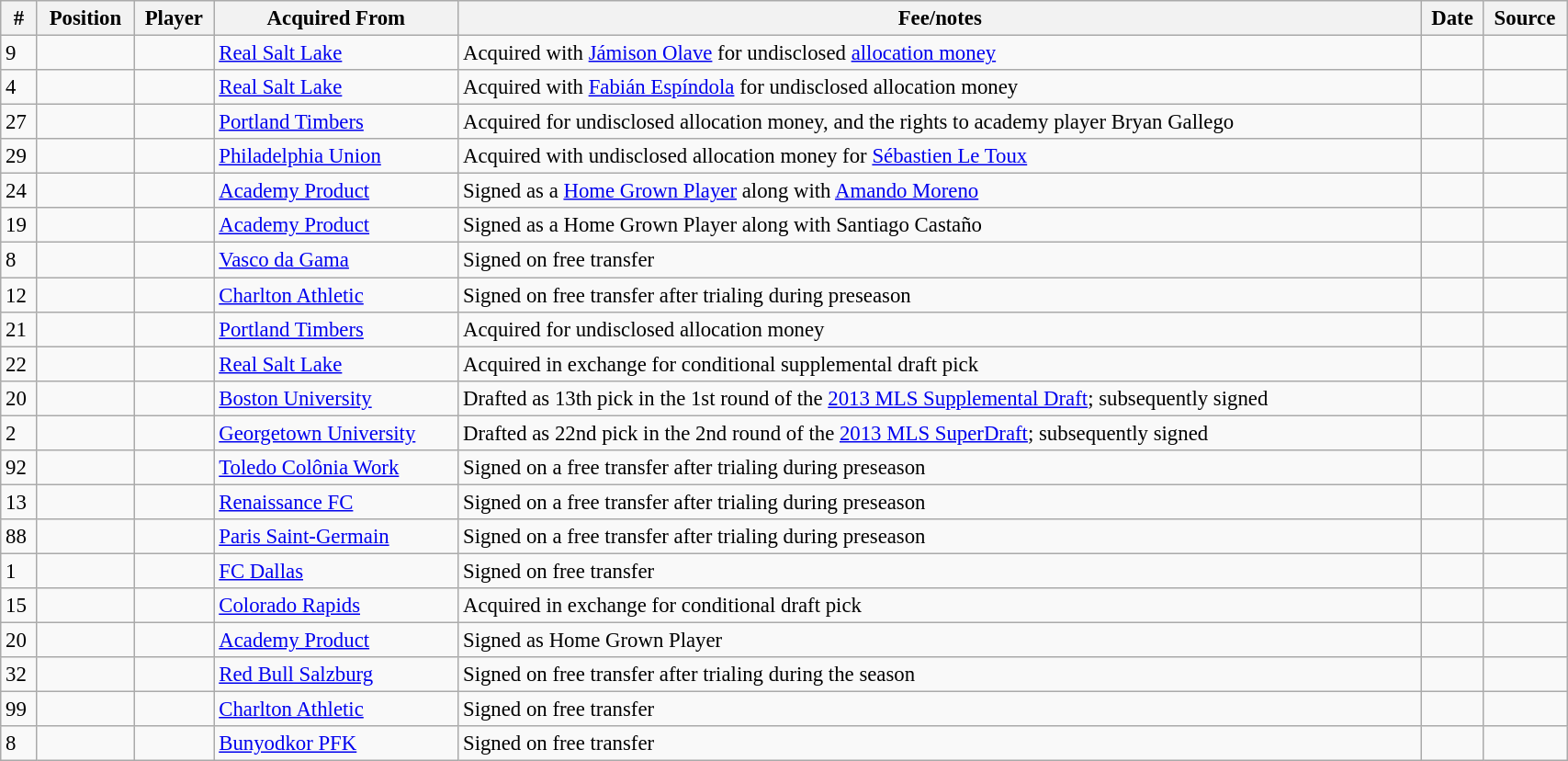<table class="wikitable sortable" style="width:90%; text-align:center; font-size:95%; text-align:left">
<tr>
<th><strong>#</strong></th>
<th><strong>Position </strong></th>
<th><strong>Player </strong></th>
<th><strong>Acquired From</strong></th>
<th><strong>Fee/notes </strong></th>
<th><strong>Date </strong></th>
<th><strong>Source</strong></th>
</tr>
<tr>
<td>9</td>
<td></td>
<td></td>
<td> <a href='#'>Real Salt Lake</a></td>
<td>Acquired with <a href='#'>Jámison Olave</a> for undisclosed <a href='#'>allocation money</a></td>
<td></td>
<td></td>
</tr>
<tr>
<td>4</td>
<td></td>
<td></td>
<td> <a href='#'>Real Salt Lake</a></td>
<td>Acquired with <a href='#'>Fabián Espíndola</a> for undisclosed allocation money</td>
<td></td>
<td></td>
</tr>
<tr>
<td>27</td>
<td></td>
<td></td>
<td> <a href='#'>Portland Timbers</a></td>
<td>Acquired for undisclosed allocation money, and the rights to academy player Bryan Gallego</td>
<td></td>
<td></td>
</tr>
<tr>
<td>29</td>
<td></td>
<td></td>
<td> <a href='#'>Philadelphia Union</a></td>
<td>Acquired with undisclosed allocation money for <a href='#'>Sébastien Le Toux</a></td>
<td></td>
<td></td>
</tr>
<tr>
<td>24</td>
<td></td>
<td></td>
<td><a href='#'>Academy Product</a></td>
<td>Signed as a <a href='#'>Home Grown Player</a> along with <a href='#'>Amando Moreno</a></td>
<td></td>
<td></td>
</tr>
<tr>
<td>19</td>
<td></td>
<td></td>
<td><a href='#'>Academy Product</a></td>
<td>Signed as a Home Grown Player along with Santiago Castaño</td>
<td></td>
<td></td>
</tr>
<tr>
<td>8</td>
<td></td>
<td></td>
<td> <a href='#'>Vasco da Gama</a></td>
<td>Signed on free transfer</td>
<td></td>
<td></td>
</tr>
<tr>
<td>12</td>
<td></td>
<td></td>
<td> <a href='#'>Charlton Athletic</a></td>
<td>Signed on free transfer after trialing during preseason</td>
<td></td>
<td></td>
</tr>
<tr>
<td>21</td>
<td></td>
<td></td>
<td> <a href='#'>Portland Timbers</a></td>
<td>Acquired for undisclosed allocation money</td>
<td></td>
<td></td>
</tr>
<tr>
<td>22</td>
<td></td>
<td></td>
<td> <a href='#'>Real Salt Lake</a></td>
<td>Acquired in exchange for conditional supplemental draft pick</td>
<td></td>
<td></td>
</tr>
<tr>
<td>20</td>
<td></td>
<td></td>
<td> <a href='#'>Boston University</a></td>
<td>Drafted as 13th pick in the 1st round of the <a href='#'>2013 MLS Supplemental Draft</a>; subsequently signed</td>
<td></td>
<td></td>
</tr>
<tr>
<td>2</td>
<td></td>
<td></td>
<td> <a href='#'>Georgetown University</a></td>
<td>Drafted as 22nd pick in the 2nd round of the <a href='#'>2013 MLS SuperDraft</a>; subsequently signed</td>
<td></td>
<td></td>
</tr>
<tr>
<td>92</td>
<td></td>
<td></td>
<td> <a href='#'>Toledo Colônia Work</a></td>
<td>Signed on a free transfer after trialing during preseason</td>
<td></td>
<td></td>
</tr>
<tr>
<td>13</td>
<td></td>
<td></td>
<td> <a href='#'>Renaissance FC</a></td>
<td>Signed on a free transfer after trialing during preseason</td>
<td></td>
<td></td>
</tr>
<tr>
<td>88</td>
<td></td>
<td></td>
<td> <a href='#'>Paris Saint-Germain</a></td>
<td>Signed on a free transfer after trialing during preseason</td>
<td></td>
<td></td>
</tr>
<tr>
<td>1</td>
<td></td>
<td></td>
<td> <a href='#'>FC Dallas</a></td>
<td>Signed on free transfer</td>
<td></td>
<td></td>
</tr>
<tr>
<td>15</td>
<td></td>
<td></td>
<td> <a href='#'>Colorado Rapids</a></td>
<td>Acquired in exchange for conditional draft pick</td>
<td></td>
<td></td>
</tr>
<tr>
<td>20</td>
<td></td>
<td></td>
<td><a href='#'>Academy Product</a></td>
<td>Signed as Home Grown Player</td>
<td></td>
<td></td>
</tr>
<tr>
<td>32</td>
<td></td>
<td></td>
<td> <a href='#'>Red Bull Salzburg</a></td>
<td>Signed on free transfer after trialing during the season</td>
<td></td>
<td></td>
</tr>
<tr>
<td>99</td>
<td></td>
<td></td>
<td> <a href='#'>Charlton Athletic</a></td>
<td>Signed on free transfer</td>
<td></td>
<td></td>
</tr>
<tr>
<td>8</td>
<td></td>
<td></td>
<td> <a href='#'>Bunyodkor PFK</a></td>
<td>Signed on free transfer</td>
<td></td>
<td></td>
</tr>
</table>
